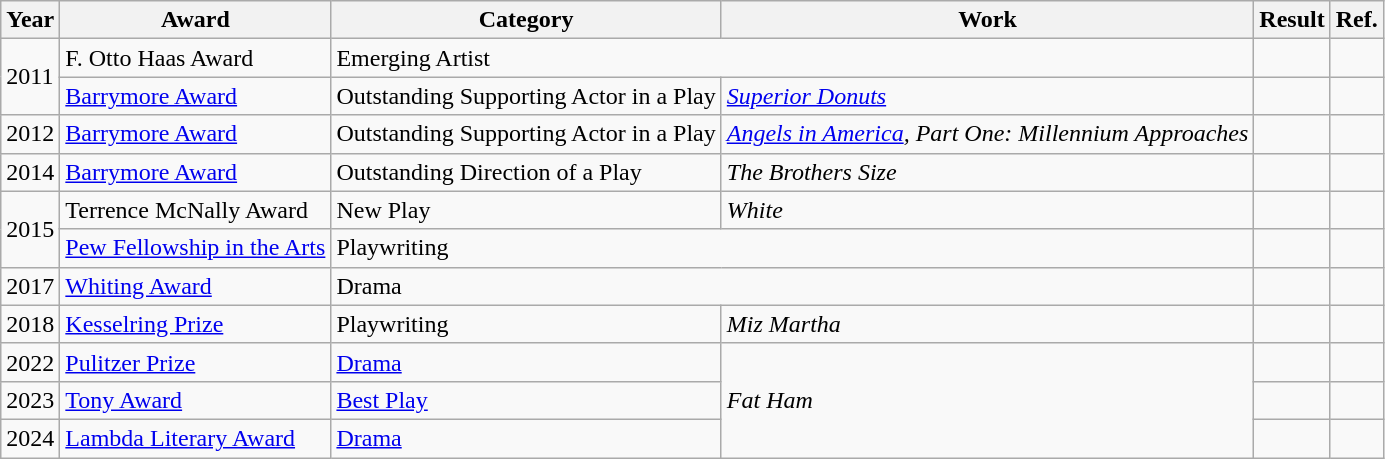<table class="wikitable sortable">
<tr>
<th>Year</th>
<th>Award</th>
<th>Category</th>
<th>Work</th>
<th>Result</th>
<th>Ref.</th>
</tr>
<tr>
<td rowspan="2">2011</td>
<td>F. Otto Haas Award</td>
<td colspan="2">Emerging Artist</td>
<td></td>
<td></td>
</tr>
<tr>
<td><a href='#'>Barrymore Award</a></td>
<td>Outstanding Supporting Actor in a Play</td>
<td><em><a href='#'>Superior Donuts</a></em></td>
<td></td>
<td></td>
</tr>
<tr>
<td>2012</td>
<td><a href='#'>Barrymore Award</a></td>
<td>Outstanding Supporting Actor in a Play</td>
<td><em><a href='#'>Angels in America</a>, Part One: Millennium Approaches</em></td>
<td></td>
<td></td>
</tr>
<tr>
<td>2014</td>
<td><a href='#'>Barrymore Award</a></td>
<td>Outstanding Direction of a Play</td>
<td><em>The Brothers Size</em></td>
<td></td>
<td></td>
</tr>
<tr>
<td rowspan="2">2015</td>
<td>Terrence McNally Award</td>
<td>New Play</td>
<td><em>White</em></td>
<td></td>
<td></td>
</tr>
<tr>
<td><a href='#'>Pew Fellowship in the Arts</a></td>
<td colspan="2">Playwriting</td>
<td></td>
<td></td>
</tr>
<tr>
<td>2017</td>
<td><a href='#'>Whiting Award</a></td>
<td colspan="2">Drama</td>
<td></td>
<td></td>
</tr>
<tr>
<td>2018</td>
<td><a href='#'>Kesselring Prize</a></td>
<td>Playwriting</td>
<td><em>Miz Martha</em></td>
<td></td>
</tr>
<tr>
<td>2022</td>
<td><a href='#'>Pulitzer Prize</a></td>
<td><a href='#'>Drama</a></td>
<td rowspan="3"><em>Fat Ham</em></td>
<td></td>
<td></td>
</tr>
<tr>
<td>2023</td>
<td><a href='#'>Tony Award</a></td>
<td><a href='#'>Best Play</a></td>
<td></td>
<td></td>
</tr>
<tr>
<td>2024</td>
<td><a href='#'>Lambda Literary Award</a></td>
<td><a href='#'>Drama</a></td>
<td></td>
<td></td>
</tr>
</table>
